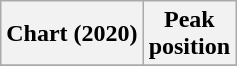<table class="wikitable sortable plainrowheaders">
<tr>
<th>Chart (2020)</th>
<th>Peak<br>position</th>
</tr>
<tr>
</tr>
</table>
